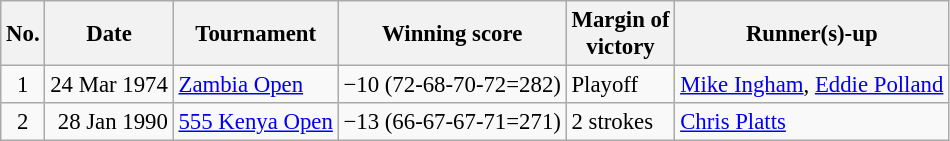<table class="wikitable" style="font-size:95%;">
<tr>
<th>No.</th>
<th>Date</th>
<th>Tournament</th>
<th>Winning score</th>
<th>Margin of<br>victory</th>
<th>Runner(s)-up</th>
</tr>
<tr>
<td align=center>1</td>
<td align=right>24 Mar 1974</td>
<td><a href='#'>Zambia Open</a></td>
<td>−10 (72-68-70-72=282)</td>
<td>Playoff</td>
<td> <a href='#'>Mike Ingham</a>,  <a href='#'>Eddie Polland</a></td>
</tr>
<tr>
<td align=center>2</td>
<td align=right>28 Jan 1990</td>
<td><a href='#'>555 Kenya Open</a></td>
<td>−13 (66-67-67-71=271)</td>
<td>2 strokes</td>
<td> <a href='#'>Chris Platts</a></td>
</tr>
</table>
